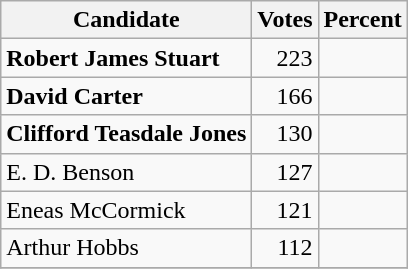<table class="wikitable">
<tr>
<th>Candidate</th>
<th>Votes</th>
<th>Percent</th>
</tr>
<tr>
<td style="font-weight:bold;">Robert James Stuart</td>
<td style="text-align:right;">223</td>
<td></td>
</tr>
<tr>
<td style="font-weight:bold;">David Carter</td>
<td style="text-align:right;">166</td>
<td></td>
</tr>
<tr>
<td style="font-weight:bold;">Clifford Teasdale Jones</td>
<td style="text-align:right;">130</td>
<td></td>
</tr>
<tr>
<td>E. D. Benson</td>
<td style="text-align:right;">127</td>
<td></td>
</tr>
<tr>
<td>Eneas McCormick</td>
<td style="text-align:right;">121</td>
<td></td>
</tr>
<tr>
<td>Arthur Hobbs</td>
<td style="text-align:right;">112</td>
<td></td>
</tr>
<tr>
</tr>
</table>
